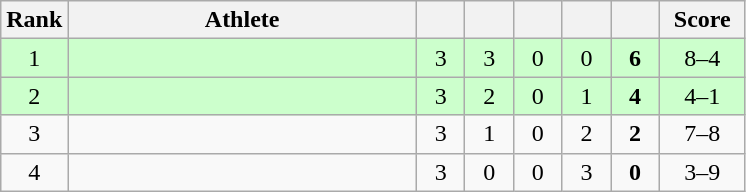<table class="wikitable" style="text-align: center;">
<tr>
<th width=25>Rank</th>
<th width=225>Athlete</th>
<th width=25></th>
<th width=25></th>
<th width=25></th>
<th width=25></th>
<th width=25></th>
<th width=50>Score</th>
</tr>
<tr bgcolor=ccffcc>
<td>1</td>
<td align=left></td>
<td>3</td>
<td>3</td>
<td>0</td>
<td>0</td>
<td><strong>6</strong></td>
<td>8–4</td>
</tr>
<tr bgcolor=ccffcc>
<td>2</td>
<td align=left></td>
<td>3</td>
<td>2</td>
<td>0</td>
<td>1</td>
<td><strong>4</strong></td>
<td>4–1</td>
</tr>
<tr>
<td>3</td>
<td align=left></td>
<td>3</td>
<td>1</td>
<td>0</td>
<td>2</td>
<td><strong>2</strong></td>
<td>7–8</td>
</tr>
<tr>
<td>4</td>
<td align=left></td>
<td>3</td>
<td>0</td>
<td>0</td>
<td>3</td>
<td><strong>0</strong></td>
<td>3–9</td>
</tr>
</table>
